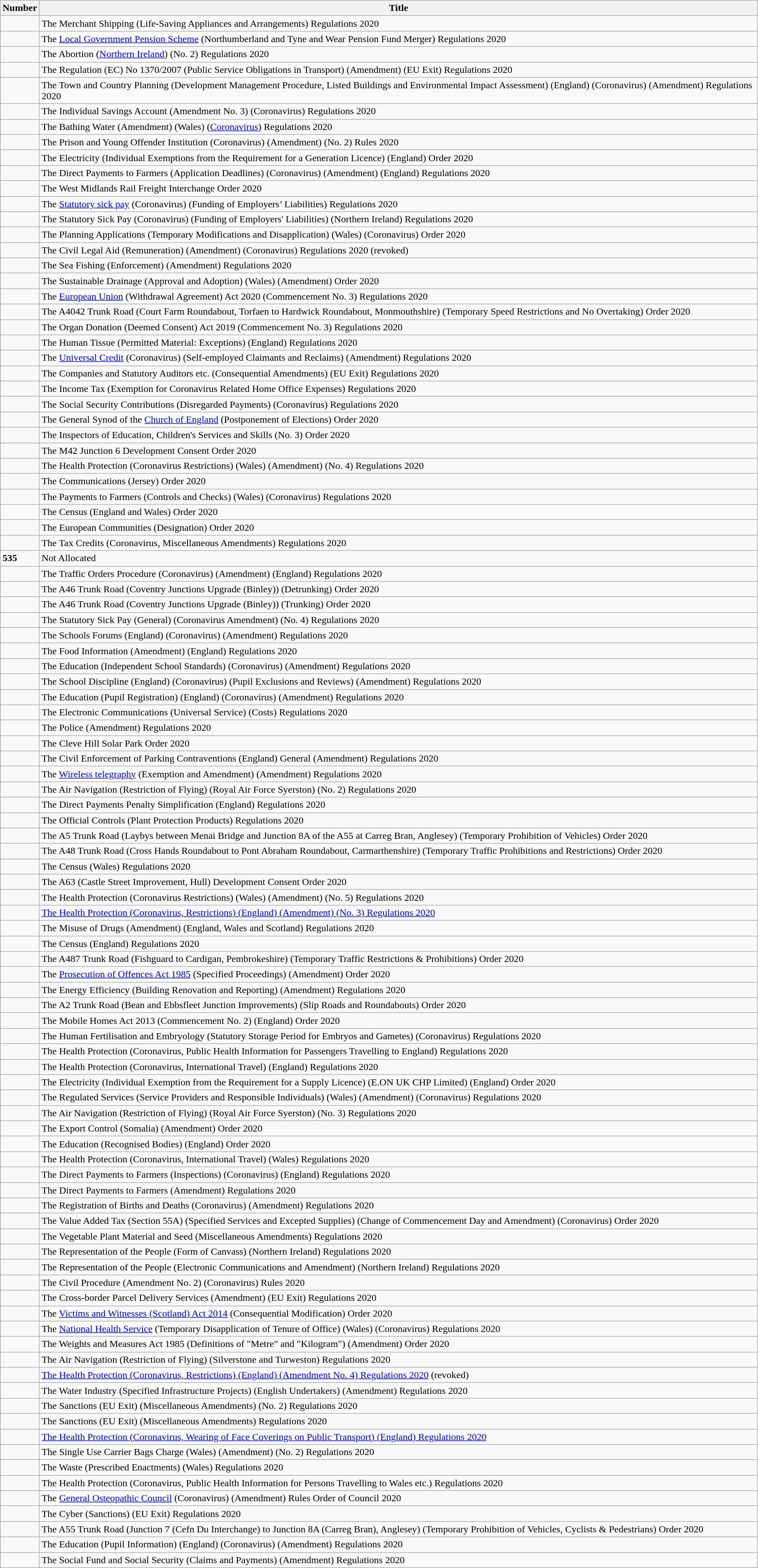<table class="wikitable collapsible">
<tr>
<th>Number</th>
<th>Title</th>
</tr>
<tr>
<td></td>
<td>The Merchant Shipping (Life-Saving Appliances and Arrangements) Regulations 2020</td>
</tr>
<tr>
<td></td>
<td>The <a href='#'>Local Government Pension Scheme</a> (Northumberland and Tyne and Wear Pension Fund Merger) Regulations 2020</td>
</tr>
<tr>
<td></td>
<td>The Abortion (<a href='#'>Northern Ireland</a>) (No. 2) Regulations 2020</td>
</tr>
<tr>
<td></td>
<td>The Regulation (EC) No 1370/2007 (Public Service Obligations in Transport) (Amendment) (EU Exit) Regulations 2020</td>
</tr>
<tr>
<td></td>
<td>The Town and Country Planning (Development Management Procedure, Listed Buildings and Environmental Impact Assessment) (England) (Coronavirus) (Amendment) Regulations 2020</td>
</tr>
<tr>
<td></td>
<td>The Individual Savings Account (Amendment No. 3) (Coronavirus) Regulations 2020</td>
</tr>
<tr>
<td></td>
<td>The Bathing Water (Amendment) (Wales) (<a href='#'>Coronavirus</a>) Regulations 2020</td>
</tr>
<tr>
<td></td>
<td>The Prison and Young Offender Institution (Coronavirus) (Amendment) (No. 2) Rules 2020</td>
</tr>
<tr>
<td></td>
<td>The Electricity (Individual Exemptions from the Requirement for a Generation Licence) (England) Order 2020</td>
</tr>
<tr>
<td></td>
<td>The Direct Payments to Farmers (Application Deadlines) (Coronavirus) (Amendment) (England) Regulations 2020</td>
</tr>
<tr>
<td></td>
<td>The West Midlands Rail Freight Interchange Order 2020</td>
</tr>
<tr>
<td></td>
<td>The <a href='#'>Statutory sick pay</a> (Coronavirus) (Funding of Employers’ Liabilities) Regulations 2020</td>
</tr>
<tr>
<td></td>
<td>The Statutory Sick Pay (Coronavirus) (Funding of Employers' Liabilities) (Northern Ireland) Regulations 2020</td>
</tr>
<tr>
<td></td>
<td>The Planning Applications (Temporary Modifications and Disapplication) (Wales) (Coronavirus) Order 2020</td>
</tr>
<tr>
<td></td>
<td>The Civil Legal Aid (Remuneration) (Amendment) (Coronavirus) Regulations 2020 (revoked)</td>
</tr>
<tr>
<td></td>
<td>The Sea Fishing (Enforcement) (Amendment) Regulations 2020</td>
</tr>
<tr>
<td></td>
<td>The Sustainable Drainage (Approval and Adoption) (Wales) (Amendment) Order 2020</td>
</tr>
<tr>
<td></td>
<td>The <a href='#'>European Union</a> (Withdrawal Agreement) Act 2020 (Commencement No. 3) Regulations 2020</td>
</tr>
<tr>
<td></td>
<td>The A4042 Trunk Road (Court Farm Roundabout, Torfaen to Hardwick Roundabout, Monmouthshire) (Temporary Speed Restrictions and No Overtaking) Order 2020</td>
</tr>
<tr>
<td></td>
<td>The Organ Donation (Deemed Consent) Act 2019 (Commencement No. 3) Regulations 2020</td>
</tr>
<tr>
<td></td>
<td>The Human Tissue (Permitted Material: Exceptions) (England) Regulations 2020</td>
</tr>
<tr>
<td></td>
<td>The <a href='#'>Universal Credit</a> (Coronavirus) (Self-employed Claimants and Reclaims) (Amendment) Regulations 2020</td>
</tr>
<tr>
<td></td>
<td>The Companies and Statutory Auditors etc. (Consequential Amendments) (EU Exit) Regulations 2020</td>
</tr>
<tr>
<td></td>
<td>The Income Tax (Exemption for Coronavirus Related Home Office Expenses) Regulations 2020</td>
</tr>
<tr>
<td></td>
<td>The Social Security Contributions (Disregarded Payments) (Coronavirus) Regulations 2020</td>
</tr>
<tr>
<td></td>
<td>The General Synod of the <a href='#'>Church of England</a> (Postponement of Elections) Order 2020</td>
</tr>
<tr>
<td></td>
<td>The Inspectors of Education, Children's Services and Skills (No. 3) Order 2020</td>
</tr>
<tr>
<td></td>
<td>The M42 Junction 6 Development Consent Order 2020</td>
</tr>
<tr>
<td></td>
<td>The Health Protection (Coronavirus Restrictions) (Wales) (Amendment) (No. 4) Regulations 2020</td>
</tr>
<tr>
<td></td>
<td>The Communications (Jersey) Order 2020</td>
</tr>
<tr>
<td></td>
<td>The Payments to Farmers (Controls and Checks) (Wales) (Coronavirus) Regulations 2020</td>
</tr>
<tr>
<td></td>
<td>The Census (England and Wales) Order 2020</td>
</tr>
<tr>
<td></td>
<td>The European Communities (Designation) Order 2020</td>
</tr>
<tr>
<td></td>
<td>The Tax Credits (Coronavirus, Miscellaneous Amendments) Regulations 2020</td>
</tr>
<tr>
<td><strong>535</strong></td>
<td>Not Allocated</td>
</tr>
<tr>
<td></td>
<td>The Traffic Orders Procedure (Coronavirus) (Amendment) (England) Regulations 2020</td>
</tr>
<tr>
<td></td>
<td>The A46 Trunk Road (Coventry Junctions Upgrade (Binley)) (Detrunking) Order 2020</td>
</tr>
<tr>
<td></td>
<td>The A46 Trunk Road (Coventry Junctions Upgrade (Binley)) (Trunking) Order 2020</td>
</tr>
<tr>
<td></td>
<td>The Statutory Sick Pay (General) (Coronavirus Amendment) (No. 4) Regulations 2020</td>
</tr>
<tr>
<td></td>
<td>The Schools Forums (England) (Coronavirus) (Amendment) Regulations 2020</td>
</tr>
<tr>
<td></td>
<td>The Food Information (Amendment) (England) Regulations 2020</td>
</tr>
<tr>
<td></td>
<td>The Education (Independent School Standards) (Coronavirus) (Amendment) Regulations 2020</td>
</tr>
<tr>
<td></td>
<td>The School Discipline (England) (Coronavirus) (Pupil Exclusions and Reviews) (Amendment) Regulations 2020</td>
</tr>
<tr>
<td></td>
<td>The Education (Pupil Registration) (England) (Coronavirus) (Amendment) Regulations 2020</td>
</tr>
<tr>
<td></td>
<td>The Electronic Communications (Universal Service) (Costs) Regulations 2020</td>
</tr>
<tr>
<td></td>
<td>The Police (Amendment) Regulations 2020</td>
</tr>
<tr>
<td></td>
<td>The Cleve Hill Solar Park Order 2020</td>
</tr>
<tr>
<td></td>
<td>The Civil Enforcement of Parking Contraventions (England) General (Amendment) Regulations 2020</td>
</tr>
<tr>
<td></td>
<td>The <a href='#'>Wireless telegraphy</a> (Exemption and Amendment) (Amendment) Regulations 2020</td>
</tr>
<tr>
<td></td>
<td>The Air Navigation (Restriction of Flying) (Royal Air Force Syerston) (No. 2) Regulations 2020</td>
</tr>
<tr>
<td></td>
<td>The Direct Payments Penalty Simplification (England) Regulations 2020</td>
</tr>
<tr>
<td></td>
<td>The Official Controls (Plant Protection Products) Regulations 2020</td>
</tr>
<tr>
<td></td>
<td>The A5 Trunk Road (Laybys between Menai Bridge and Junction 8A of the A55 at Carreg Bran, Anglesey) (Temporary Prohibition of Vehicles) Order 2020</td>
</tr>
<tr>
<td></td>
<td>The A48 Trunk Road (Cross Hands Roundabout to Pont Abraham Roundabout, Carmarthenshire) (Temporary Traffic Prohibitions and Restrictions) Order 2020</td>
</tr>
<tr>
<td></td>
<td>The Census (Wales) Regulations 2020</td>
</tr>
<tr>
<td></td>
<td>The A63 (Castle Street Improvement, Hull) Development Consent Order 2020</td>
</tr>
<tr>
<td></td>
<td>The Health Protection (Coronavirus Restrictions) (Wales) (Amendment) (No. 5) Regulations 2020</td>
</tr>
<tr>
<td></td>
<td><a href='#'>The Health Protection (Coronavirus, Restrictions) (England) (Amendment) (No. 3) Regulations 2020</a></td>
</tr>
<tr>
<td></td>
<td>The Misuse of Drugs (Amendment) (England, Wales and Scotland) Regulations 2020</td>
</tr>
<tr>
<td></td>
<td>The Census (England) Regulations 2020</td>
</tr>
<tr>
<td></td>
<td>The A487 Trunk Road (Fishguard to Cardigan, Pembrokeshire) (Temporary Traffic Restrictions & Prohibitions) Order 2020</td>
</tr>
<tr>
<td></td>
<td>The <a href='#'>Prosecution of Offences Act 1985</a> (Specified Proceedings) (Amendment) Order 2020</td>
</tr>
<tr>
<td></td>
<td>The Energy Efficiency (Building Renovation and Reporting) (Amendment) Regulations 2020</td>
</tr>
<tr>
<td></td>
<td>The A2 Trunk Road (Bean and Ebbsfleet Junction Improvements) (Slip Roads and Roundabouts) Order 2020</td>
</tr>
<tr>
<td></td>
<td>The Mobile Homes Act 2013 (Commencement No. 2) (England) Order 2020</td>
</tr>
<tr>
<td></td>
<td>The Human Fertilisation and Embryology (Statutory Storage Period for Embryos and Gametes) (Coronavirus) Regulations 2020</td>
</tr>
<tr>
<td></td>
<td>The Health Protection (Coronavirus, Public Health Information for Passengers Travelling to England) Regulations 2020</td>
</tr>
<tr>
<td></td>
<td>The Health Protection (Coronavirus, International Travel) (England) Regulations 2020</td>
</tr>
<tr>
<td></td>
<td>The Electricity (Individual Exemption from the Requirement for a Supply Licence) (E.ON UK CHP Limited) (England) Order 2020</td>
</tr>
<tr>
<td></td>
<td>The Regulated Services (Service Providers and Responsible Individuals) (Wales) (Amendment) (Coronavirus) Regulations 2020</td>
</tr>
<tr>
<td></td>
<td>The Air Navigation (Restriction of Flying) (Royal Air Force Syerston) (No. 3) Regulations 2020</td>
</tr>
<tr>
<td></td>
<td>The Export Control (Somalia) (Amendment) Order 2020</td>
</tr>
<tr>
<td></td>
<td>The Education (Recognised Bodies) (England) Order 2020</td>
</tr>
<tr>
<td></td>
<td>The Health Protection (Coronavirus, International Travel) (Wales) Regulations 2020</td>
</tr>
<tr>
<td></td>
<td>The Direct Payments to Farmers (Inspections) (Coronavirus) (England) Regulations 2020</td>
</tr>
<tr>
<td></td>
<td>The Direct Payments to Farmers (Amendment) Regulations 2020</td>
</tr>
<tr>
<td></td>
<td>The Registration of Births and Deaths (Coronavirus) (Amendment) Regulations 2020</td>
</tr>
<tr>
<td></td>
<td>The Value Added Tax (Section 55A) (Specified Services and Excepted Supplies) (Change of Commencement Day and Amendment) (Coronavirus) Order 2020</td>
</tr>
<tr>
<td></td>
<td>The Vegetable Plant Material and Seed (Miscellaneous Amendments) Regulations 2020</td>
</tr>
<tr>
<td></td>
<td>The Representation of the People (Form of Canvass) (Northern Ireland) Regulations 2020</td>
</tr>
<tr>
<td></td>
<td>The Representation of the People (Electronic Communications and Amendment) (Northern Ireland) Regulations 2020</td>
</tr>
<tr>
<td></td>
<td>The Civil Procedure (Amendment No. 2) (Coronavirus) Rules 2020</td>
</tr>
<tr>
<td></td>
<td>The Cross-border Parcel Delivery Services (Amendment) (EU Exit) Regulations 2020</td>
</tr>
<tr>
<td></td>
<td>The <a href='#'>Victims and Witnesses (Scotland) Act 2014</a> (Consequential Modification) Order 2020</td>
</tr>
<tr>
<td></td>
<td>The <a href='#'>National Health Service</a> (Temporary Disapplication of Tenure of Office) (Wales) (Coronavirus) Regulations 2020</td>
</tr>
<tr>
<td></td>
<td>The Weights and Measures Act 1985 (Definitions of "Metre" and "Kilogram") (Amendment) Order 2020</td>
</tr>
<tr>
<td></td>
<td>The Air Navigation (Restriction of Flying) (Silverstone and Turweston) Regulations 2020</td>
</tr>
<tr>
<td></td>
<td><a href='#'>The Health Protection (Coronavirus, Restrictions) (England) (Amendment No. 4) Regulations 2020</a> (revoked)</td>
</tr>
<tr>
<td></td>
<td>The Water Industry (Specified Infrastructure Projects) (English Undertakers) (Amendment) Regulations 2020</td>
</tr>
<tr>
<td></td>
<td>The Sanctions (EU Exit) (Miscellaneous Amendments) (No. 2) Regulations 2020</td>
</tr>
<tr>
<td></td>
<td>The Sanctions (EU Exit) (Miscellaneous Amendments) Regulations 2020</td>
</tr>
<tr>
<td></td>
<td><a href='#'>The Health Protection (Coronavirus, Wearing of Face Coverings on Public Transport) (England) Regulations 2020</a></td>
</tr>
<tr>
<td></td>
<td>The Single Use Carrier Bags Charge (Wales) (Amendment) (No. 2) Regulations 2020</td>
</tr>
<tr>
<td></td>
<td>The Waste (Prescribed Enactments) (Wales) Regulations 2020</td>
</tr>
<tr>
<td></td>
<td>The Health Protection (Coronavirus, Public Health Information for Persons Travelling to Wales etc.) Regulations 2020</td>
</tr>
<tr>
<td></td>
<td>The <a href='#'>General Osteopathic Council</a> (Coronavirus) (Amendment) Rules Order of Council 2020</td>
</tr>
<tr>
<td></td>
<td>The Cyber (Sanctions) (EU Exit) Regulations 2020</td>
</tr>
<tr>
<td></td>
<td>The A55 Trunk Road (Junction 7 (Cefn Du Interchange) to Junction 8A (Carreg Bran), Anglesey) (Temporary Prohibition of Vehicles, Cyclists & Pedestrians) Order 2020</td>
</tr>
<tr>
<td></td>
<td>The Education (Pupil Information) (England) (Coronavirus) (Amendment) Regulations 2020</td>
</tr>
<tr>
<td></td>
<td>The Social Fund and Social Security (Claims and Payments) (Amendment) Regulations 2020</td>
</tr>
</table>
